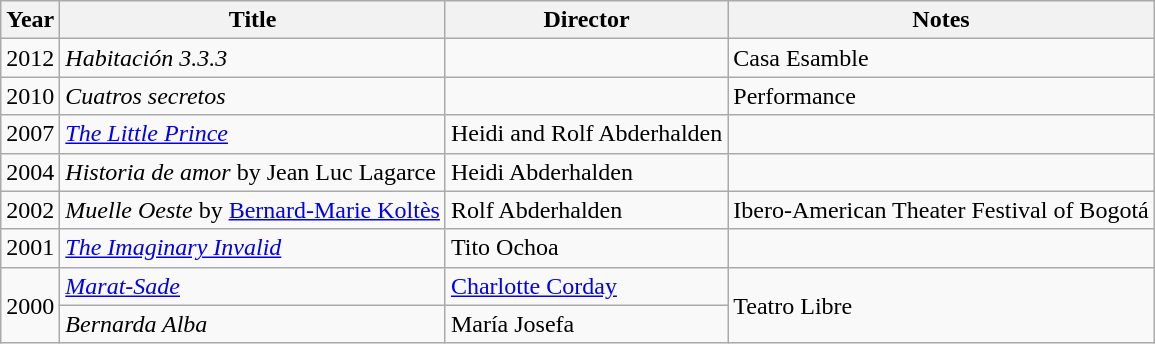<table class="wikitable">
<tr>
<th>Year</th>
<th>Title</th>
<th>Director</th>
<th>Notes</th>
</tr>
<tr>
<td>2012</td>
<td><em>Habitación 3.3.3</em></td>
<td></td>
<td>Casa Esamble</td>
</tr>
<tr>
<td>2010</td>
<td><em>Cuatros secretos</em></td>
<td></td>
<td>Performance</td>
</tr>
<tr>
<td>2007</td>
<td><em><a href='#'>The Little Prince</a></em></td>
<td>Heidi and Rolf Abderhalden</td>
<td></td>
</tr>
<tr>
<td>2004</td>
<td><em>Historia de amor</em> by Jean Luc Lagarce</td>
<td>Heidi Abderhalden</td>
<td></td>
</tr>
<tr>
<td>2002</td>
<td><em>Muelle Oeste</em> by <a href='#'>Bernard-Marie Koltès</a></td>
<td>Rolf Abderhalden</td>
<td>Ibero-American Theater Festival of Bogotá</td>
</tr>
<tr>
<td>2001</td>
<td><em><a href='#'>The Imaginary Invalid</a></em></td>
<td>Tito Ochoa</td>
<td></td>
</tr>
<tr>
<td rowspan="2">2000</td>
<td><em><a href='#'>Marat-Sade</a></em></td>
<td><a href='#'>Charlotte Corday</a></td>
<td rowspan="2">Teatro Libre</td>
</tr>
<tr>
<td><em>Bernarda Alba</em></td>
<td>María Josefa</td>
</tr>
</table>
